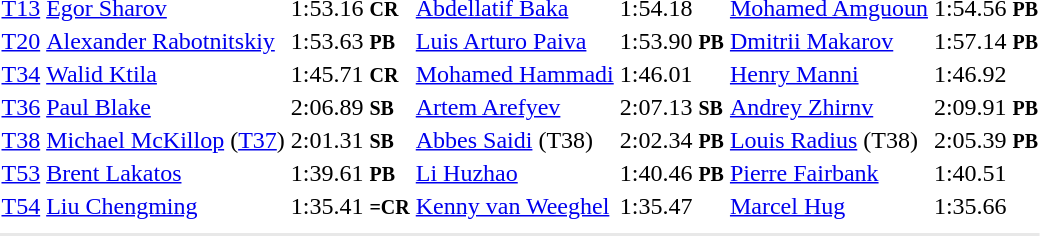<table>
<tr>
<td><a href='#'>T13</a></td>
<td><a href='#'>Egor Sharov</a><br></td>
<td>1:53.16 <small><strong>CR</strong></small></td>
<td><a href='#'>Abdellatif Baka</a><br></td>
<td>1:54.18</td>
<td><a href='#'>Mohamed Amguoun</a><br></td>
<td>1:54.56 <small><strong>PB</strong></small></td>
</tr>
<tr>
<td><a href='#'>T20</a></td>
<td><a href='#'>Alexander Rabotnitskiy</a><br></td>
<td>1:53.63 <small><strong>PB</strong></small></td>
<td><a href='#'>Luis Arturo Paiva</a><br></td>
<td>1:53.90 <small><strong>PB</strong></small></td>
<td><a href='#'>Dmitrii Makarov</a><br></td>
<td>1:57.14 <small><strong>PB</strong></small></td>
</tr>
<tr>
<td><a href='#'>T34</a></td>
<td><a href='#'>Walid Ktila</a><br></td>
<td>1:45.71 <small><strong>CR</strong></small></td>
<td><a href='#'>Mohamed Hammadi</a><br></td>
<td>1:46.01</td>
<td><a href='#'>Henry Manni</a><br></td>
<td>1:46.92</td>
</tr>
<tr>
<td><a href='#'>T36</a></td>
<td><a href='#'>Paul Blake</a><br></td>
<td>2:06.89 <small><strong>SB</strong></small></td>
<td><a href='#'>Artem Arefyev</a><br></td>
<td>2:07.13 <small><strong>SB</strong></small></td>
<td><a href='#'>Andrey Zhirnv</a><br></td>
<td>2:09.91 <small><strong>PB</strong></small></td>
</tr>
<tr>
<td><a href='#'>T38</a></td>
<td><a href='#'>Michael McKillop</a> (<a href='#'>T37</a>)<br></td>
<td>2:01.31 <small><strong>SB</strong></small></td>
<td><a href='#'>Abbes Saidi</a> (T38)<br></td>
<td>2:02.34 <small><strong>PB</strong></small></td>
<td><a href='#'>Louis Radius</a> (T38)<br></td>
<td>2:05.39 <small><strong>PB</strong></small></td>
</tr>
<tr>
<td><a href='#'>T53</a></td>
<td><a href='#'>Brent Lakatos</a><br></td>
<td>1:39.61 <small><strong>PB</strong></small></td>
<td><a href='#'>Li Huzhao</a><br></td>
<td>1:40.46 <small><strong>PB</strong></small></td>
<td><a href='#'>Pierre Fairbank</a><br></td>
<td>1:40.51</td>
</tr>
<tr>
<td><a href='#'>T54</a></td>
<td><a href='#'>Liu Chengming</a><br></td>
<td>1:35.41 <small><strong>=CR</strong></small></td>
<td><a href='#'>Kenny van Weeghel</a><br></td>
<td>1:35.47</td>
<td><a href='#'>Marcel Hug</a><br></td>
<td>1:35.66</td>
</tr>
<tr>
<td colspan=7></td>
</tr>
<tr>
</tr>
<tr bgcolor= e8e8e8>
<td colspan=7></td>
</tr>
</table>
